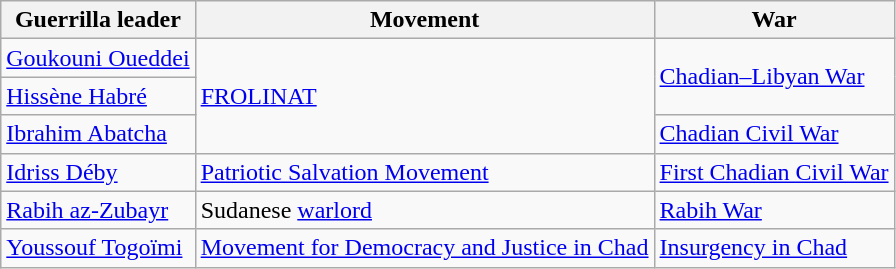<table class="wikitable">
<tr>
<th>Guerrilla leader</th>
<th>Movement</th>
<th>War</th>
</tr>
<tr>
<td><a href='#'>Goukouni Oueddei</a></td>
<td rowspan="3"><a href='#'>FROLINAT</a></td>
<td rowspan="2"><a href='#'>Chadian–Libyan War</a></td>
</tr>
<tr>
<td><a href='#'>Hissène Habré</a></td>
</tr>
<tr>
<td><a href='#'>Ibrahim Abatcha</a></td>
<td><a href='#'>Chadian Civil War</a></td>
</tr>
<tr>
<td><a href='#'>Idriss Déby</a></td>
<td><a href='#'>Patriotic Salvation Movement</a></td>
<td><a href='#'>First Chadian Civil War</a></td>
</tr>
<tr>
<td><a href='#'>Rabih az-Zubayr</a></td>
<td>Sudanese <a href='#'>warlord</a></td>
<td><a href='#'>Rabih War</a></td>
</tr>
<tr>
<td><a href='#'>Youssouf Togoïmi</a></td>
<td><a href='#'>Movement for Democracy and Justice in Chad</a></td>
<td><a href='#'>Insurgency in Chad</a></td>
</tr>
</table>
